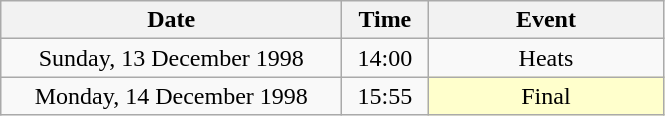<table class = "wikitable" style="text-align:center;">
<tr>
<th width=220>Date</th>
<th width=50>Time</th>
<th width=150>Event</th>
</tr>
<tr>
<td>Sunday, 13 December 1998</td>
<td>14:00</td>
<td>Heats</td>
</tr>
<tr>
<td>Monday, 14 December 1998</td>
<td>15:55</td>
<td bgcolor=ffffcc>Final</td>
</tr>
</table>
